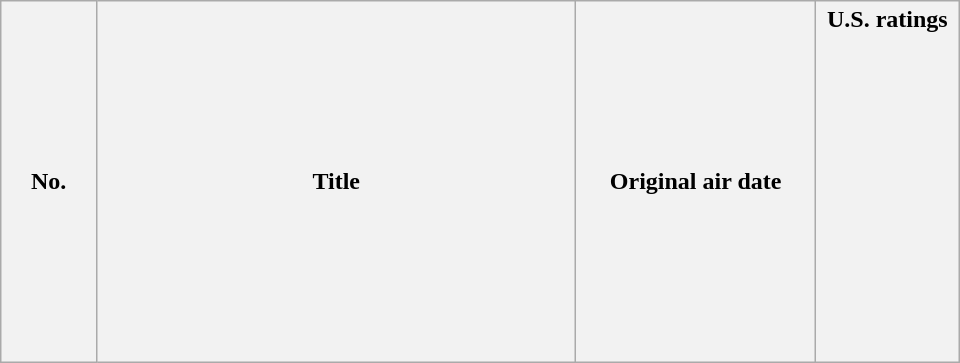<table class="wikitable plainrowheaders" style="width:40em">
<tr>
<th width="10%">No.</th>
<th width="50%">Title</th>
<th width="25%">Original air date</th>
<th width="15%">U.S. ratings<br><br><br><br><br><br><br><br><br><br><br><br><br></th>
</tr>
</table>
